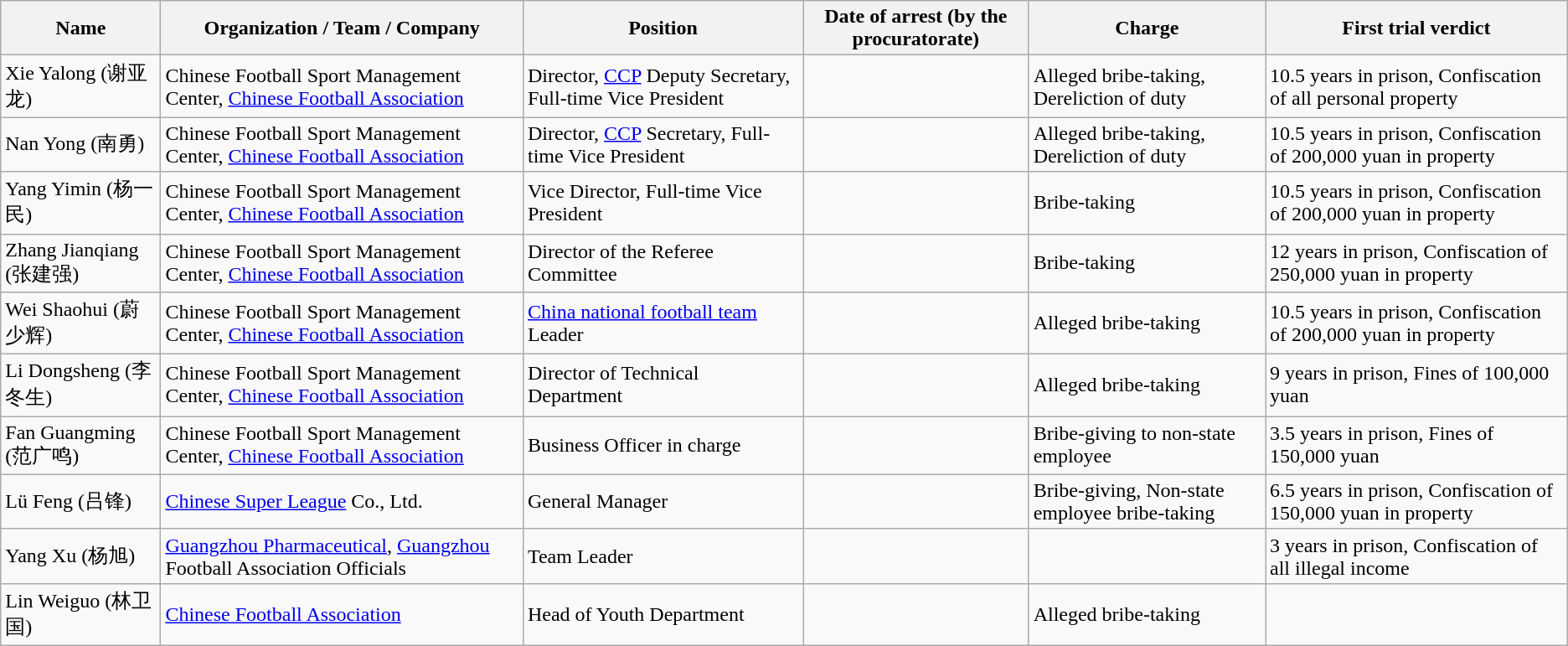<table class="wikitable sortable">
<tr>
<th>Name</th>
<th>Organization / Team / Company</th>
<th>Position</th>
<th>Date of arrest (by the procuratorate)</th>
<th>Charge</th>
<th>First trial verdict</th>
</tr>
<tr>
<td>Xie Yalong (谢亚龙)</td>
<td>Chinese Football Sport Management Center, <a href='#'>Chinese Football Association</a></td>
<td>Director, <a href='#'>CCP</a> Deputy Secretary, Full-time Vice President</td>
<td></td>
<td>Alleged bribe-taking, Dereliction of duty</td>
<td>10.5 years in prison, Confiscation of all personal property</td>
</tr>
<tr>
<td>Nan Yong (南勇)</td>
<td>Chinese Football Sport Management Center, <a href='#'>Chinese Football Association</a></td>
<td>Director, <a href='#'>CCP</a> Secretary, Full-time Vice President</td>
<td></td>
<td>Alleged bribe-taking, Dereliction of duty</td>
<td>10.5 years in prison, Confiscation of 200,000 yuan in property</td>
</tr>
<tr>
<td>Yang Yimin (杨一民)</td>
<td>Chinese Football Sport Management Center, <a href='#'>Chinese Football Association</a></td>
<td>Vice Director, Full-time Vice President</td>
<td></td>
<td>Bribe-taking</td>
<td>10.5 years in prison, Confiscation of 200,000 yuan in property</td>
</tr>
<tr>
<td>Zhang Jianqiang (张建强)</td>
<td>Chinese Football Sport Management Center, <a href='#'>Chinese Football Association</a></td>
<td>Director of the Referee Committee</td>
<td></td>
<td>Bribe-taking</td>
<td>12 years in prison, Confiscation of 250,000 yuan in property</td>
</tr>
<tr>
<td>Wei Shaohui (蔚少辉)</td>
<td>Chinese Football Sport Management Center, <a href='#'>Chinese Football Association</a></td>
<td><a href='#'>China national football team</a> Leader</td>
<td></td>
<td>Alleged bribe-taking</td>
<td>10.5 years in prison, Confiscation of 200,000 yuan in property</td>
</tr>
<tr>
<td>Li Dongsheng (李冬生)</td>
<td>Chinese Football Sport Management Center, <a href='#'>Chinese Football Association</a></td>
<td>Director of Technical Department</td>
<td></td>
<td>Alleged bribe-taking</td>
<td>9 years in prison, Fines of 100,000 yuan</td>
</tr>
<tr>
<td>Fan Guangming (范广鸣)</td>
<td>Chinese Football Sport Management Center, <a href='#'>Chinese Football Association</a></td>
<td>Business Officer in charge</td>
<td></td>
<td>Bribe-giving to non-state employee</td>
<td>3.5 years in prison, Fines of 150,000 yuan</td>
</tr>
<tr>
<td>Lü Feng (吕锋)</td>
<td><a href='#'>Chinese Super League</a> Co., Ltd.</td>
<td>General Manager</td>
<td></td>
<td>Bribe-giving, Non-state employee bribe-taking</td>
<td>6.5 years in prison, Confiscation of 150,000 yuan in property</td>
</tr>
<tr>
<td>Yang Xu (杨旭)</td>
<td><a href='#'>Guangzhou Pharmaceutical</a>, <a href='#'>Guangzhou</a> Football Association Officials</td>
<td>Team Leader</td>
<td></td>
<td></td>
<td>3 years in prison, Confiscation of all illegal income</td>
</tr>
<tr>
<td>Lin Weiguo (林卫国)</td>
<td><a href='#'>Chinese Football Association</a></td>
<td>Head of Youth Department</td>
<td></td>
<td>Alleged bribe-taking</td>
<td></td>
</tr>
</table>
